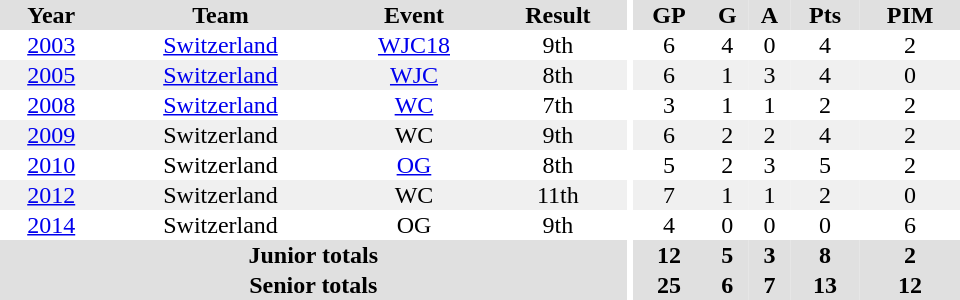<table border="0" cellpadding="1" cellspacing="0" ID="Table3" style="text-align:center; width:40em">
<tr ALIGN="center" bgcolor="#e0e0e0">
<th>Year</th>
<th>Team</th>
<th>Event</th>
<th>Result</th>
<th rowspan="99" bgcolor="#ffffff"></th>
<th>GP</th>
<th>G</th>
<th>A</th>
<th>Pts</th>
<th>PIM</th>
</tr>
<tr>
<td><a href='#'>2003</a></td>
<td><a href='#'>Switzerland</a></td>
<td><a href='#'>WJC18</a></td>
<td>9th</td>
<td>6</td>
<td>4</td>
<td>0</td>
<td>4</td>
<td>2</td>
</tr>
<tr bgcolor="#f0f0f0">
<td><a href='#'>2005</a></td>
<td><a href='#'>Switzerland</a></td>
<td><a href='#'>WJC</a></td>
<td>8th</td>
<td>6</td>
<td>1</td>
<td>3</td>
<td>4</td>
<td>0</td>
</tr>
<tr>
<td><a href='#'>2008</a></td>
<td><a href='#'>Switzerland</a></td>
<td><a href='#'>WC</a></td>
<td>7th</td>
<td>3</td>
<td>1</td>
<td>1</td>
<td>2</td>
<td>2</td>
</tr>
<tr bgcolor="#f0f0f0">
<td><a href='#'>2009</a></td>
<td>Switzerland</td>
<td>WC</td>
<td>9th</td>
<td>6</td>
<td>2</td>
<td>2</td>
<td>4</td>
<td>2</td>
</tr>
<tr>
<td><a href='#'>2010</a></td>
<td>Switzerland</td>
<td><a href='#'>OG</a></td>
<td>8th</td>
<td>5</td>
<td>2</td>
<td>3</td>
<td>5</td>
<td>2</td>
</tr>
<tr bgcolor="#f0f0f0">
<td><a href='#'>2012</a></td>
<td>Switzerland</td>
<td>WC</td>
<td>11th</td>
<td>7</td>
<td>1</td>
<td>1</td>
<td>2</td>
<td>0</td>
</tr>
<tr>
<td><a href='#'>2014</a></td>
<td>Switzerland</td>
<td>OG</td>
<td>9th</td>
<td>4</td>
<td>0</td>
<td>0</td>
<td>0</td>
<td>6</td>
</tr>
<tr bgcolor="#e0e0e0">
<th colspan="4">Junior totals</th>
<th>12</th>
<th>5</th>
<th>3</th>
<th>8</th>
<th>2</th>
</tr>
<tr bgcolor="#e0e0e0">
<th colspan="4">Senior totals</th>
<th>25</th>
<th>6</th>
<th>7</th>
<th>13</th>
<th>12</th>
</tr>
</table>
